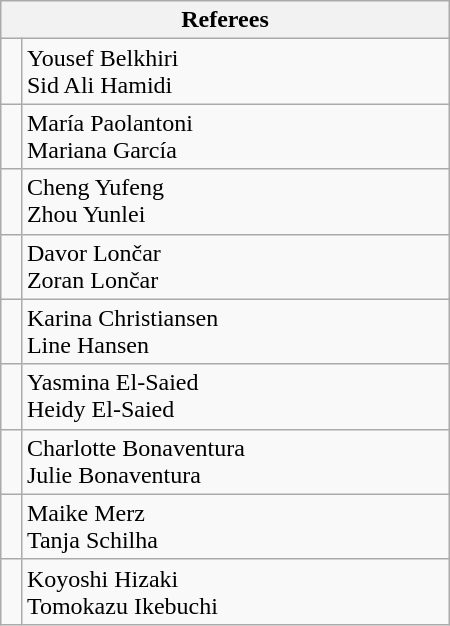<table class="wikitable" style="width: 300px;">
<tr>
<th colspan="2">Referees</th>
</tr>
<tr>
<td></td>
<td>Yousef Belkhiri<br>Sid Ali Hamidi</td>
</tr>
<tr>
<td></td>
<td>María Paolantoni<br>Mariana García</td>
</tr>
<tr>
<td></td>
<td>Cheng Yufeng<br>Zhou Yunlei</td>
</tr>
<tr>
<td></td>
<td>Davor Lončar<br>Zoran Lončar</td>
</tr>
<tr>
<td></td>
<td>Karina Christiansen<br>Line Hansen</td>
</tr>
<tr>
<td></td>
<td>Yasmina El-Saied<br>Heidy El-Saied</td>
</tr>
<tr>
<td></td>
<td>Charlotte Bonaventura<br>Julie Bonaventura</td>
</tr>
<tr>
<td></td>
<td>Maike Merz<br>Tanja Schilha</td>
</tr>
<tr>
<td></td>
<td>Koyoshi Hizaki<br>Tomokazu Ikebuchi</td>
</tr>
</table>
